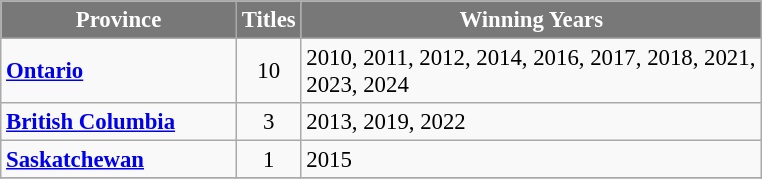<table class="wikitable sortable" style="font-size: 95%;">
<tr>
<th width="150" style="background-color:#787878;color:#FFFFFF;">Province</th>
<th width="30" style="background-color:#787878;color:#FFFFFF;">Titles</th>
<th width="300" style="background-color:#787878;color:#FFFFFF;">Winning Years</th>
</tr>
<tr>
<td><strong><a href='#'>Ontario</a></strong></td>
<td align=center>10</td>
<td>2010, 2011, 2012, 2014, 2016, 2017, 2018, 2021, 2023, 2024</td>
</tr>
<tr>
<td><strong><a href='#'>British Columbia</a></strong></td>
<td align=center>3</td>
<td>2013, 2019, 2022</td>
</tr>
<tr>
<td><strong><a href='#'>Saskatchewan</a></strong></td>
<td align=center>1</td>
<td>2015</td>
</tr>
<tr>
</tr>
</table>
